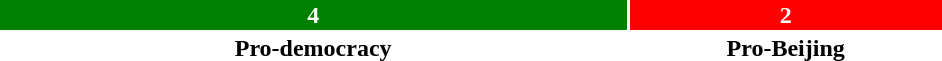<table style="width:50%; text-align:center;">
<tr style="color:white;">
<td style="background:green; width:66.7%;"><strong>4</strong></td>
<td style="background:red; width:33.3%;"><strong>2</strong></td>
</tr>
<tr>
<td><span><strong>Pro-democracy</strong></span></td>
<td><span><strong>Pro-Beijing</strong></span></td>
</tr>
</table>
